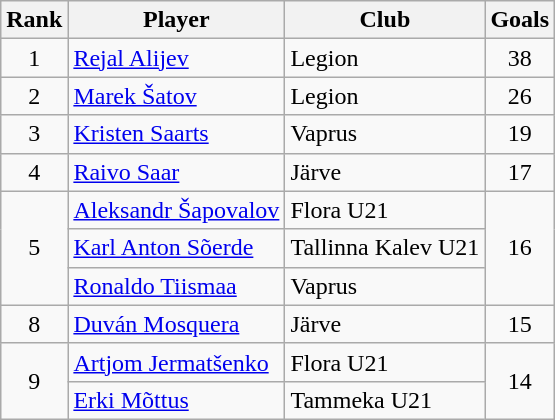<table class="wikitable">
<tr>
<th>Rank</th>
<th>Player</th>
<th>Club</th>
<th>Goals</th>
</tr>
<tr>
<td align=center>1</td>
<td> <a href='#'>Rejal Alijev</a></td>
<td>Legion</td>
<td align=center>38</td>
</tr>
<tr>
<td align=center>2</td>
<td> <a href='#'>Marek Šatov</a></td>
<td>Legion</td>
<td align=center>26</td>
</tr>
<tr>
<td align=center>3</td>
<td> <a href='#'>Kristen Saarts</a></td>
<td>Vaprus</td>
<td align=center>19</td>
</tr>
<tr>
<td align=center>4</td>
<td> <a href='#'>Raivo Saar</a></td>
<td>Järve</td>
<td align=center>17</td>
</tr>
<tr>
<td align=center rowspan=3>5</td>
<td> <a href='#'>Aleksandr Šapovalov</a></td>
<td>Flora U21</td>
<td align=center rowspan=3>16</td>
</tr>
<tr>
<td> <a href='#'>Karl Anton Sõerde</a></td>
<td>Tallinna Kalev U21</td>
</tr>
<tr>
<td> <a href='#'>Ronaldo Tiismaa</a></td>
<td>Vaprus</td>
</tr>
<tr>
<td align=center>8</td>
<td> <a href='#'>Duván Mosquera</a></td>
<td>Järve</td>
<td align=center>15</td>
</tr>
<tr>
<td align=center rowspan=2>9</td>
<td> <a href='#'>Artjom Jermatšenko</a></td>
<td>Flora U21</td>
<td align=center rowspan=2>14</td>
</tr>
<tr>
<td> <a href='#'>Erki Mõttus</a></td>
<td>Tammeka U21</td>
</tr>
</table>
